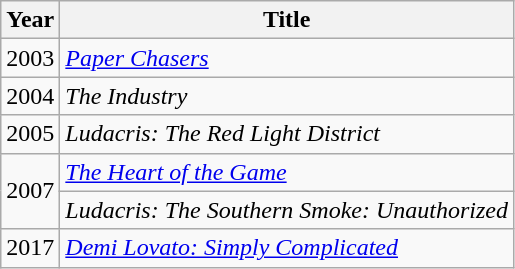<table class="wikitable sortable">
<tr>
<th>Year</th>
<th>Title</th>
</tr>
<tr>
<td>2003</td>
<td><em><a href='#'>Paper Chasers</a></em></td>
</tr>
<tr>
<td>2004</td>
<td><em>The Industry</em></td>
</tr>
<tr>
<td>2005</td>
<td><em>Ludacris: The Red Light District</em></td>
</tr>
<tr>
<td rowspan="2">2007</td>
<td><em><a href='#'>The Heart of the Game</a></em></td>
</tr>
<tr>
<td><em>Ludacris: The Southern Smoke: Unauthorized</em></td>
</tr>
<tr>
<td>2017</td>
<td><em><a href='#'>Demi Lovato: Simply Complicated</a></em></td>
</tr>
</table>
